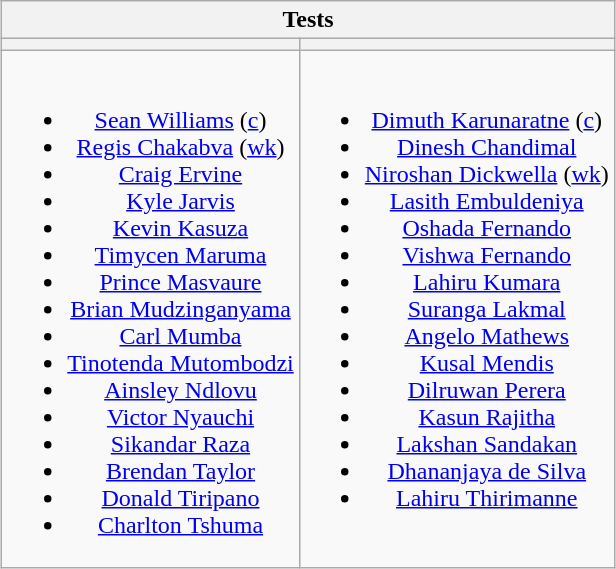<table class="wikitable" style="text-align:center; margin:auto">
<tr>
<th colspan=2>Tests</th>
</tr>
<tr>
<th></th>
<th></th>
</tr>
<tr style="vertical-align:top">
<td><br><ul><li><a href='#'>Sean Williams</a> (<a href='#'>c</a>)</li><li><a href='#'>Regis Chakabva</a> (<a href='#'>wk</a>)</li><li><a href='#'>Craig Ervine</a></li><li><a href='#'>Kyle Jarvis</a></li><li><a href='#'>Kevin Kasuza</a></li><li><a href='#'>Timycen Maruma</a></li><li><a href='#'>Prince Masvaure</a></li><li><a href='#'>Brian Mudzinganyama</a></li><li><a href='#'>Carl Mumba</a></li><li><a href='#'>Tinotenda Mutombodzi</a></li><li><a href='#'>Ainsley Ndlovu</a></li><li><a href='#'>Victor Nyauchi</a></li><li><a href='#'>Sikandar Raza</a></li><li><a href='#'>Brendan Taylor</a></li><li><a href='#'>Donald Tiripano</a></li><li><a href='#'>Charlton Tshuma</a></li></ul></td>
<td><br><ul><li><a href='#'>Dimuth Karunaratne</a> (<a href='#'>c</a>)</li><li><a href='#'>Dinesh Chandimal</a></li><li><a href='#'>Niroshan Dickwella</a> (<a href='#'>wk</a>)</li><li><a href='#'>Lasith Embuldeniya</a></li><li><a href='#'>Oshada Fernando</a></li><li><a href='#'>Vishwa Fernando</a></li><li><a href='#'>Lahiru Kumara</a></li><li><a href='#'>Suranga Lakmal</a></li><li><a href='#'>Angelo Mathews</a></li><li><a href='#'>Kusal Mendis</a></li><li><a href='#'>Dilruwan Perera</a></li><li><a href='#'>Kasun Rajitha</a></li><li><a href='#'>Lakshan Sandakan</a></li><li><a href='#'>Dhananjaya de Silva</a></li><li><a href='#'>Lahiru Thirimanne</a></li></ul></td>
</tr>
</table>
